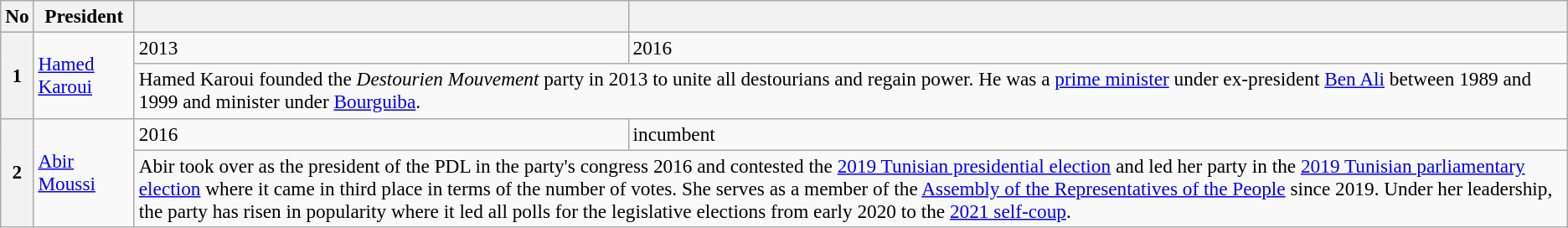<table class="wikitable" style="font-size:97%; text-align:left;">
<tr>
<th>No</th>
<th>President</th>
<th></th>
<th></th>
</tr>
<tr>
<th rowspan="2">1</th>
<td rowspan="2"><a href='#'>Hamed Karoui</a></td>
<td>2013</td>
<td>2016</td>
</tr>
<tr>
<td colspan="2">Hamed Karoui founded the <em>Destourien Mouvement</em> party in 2013 to unite all destourians and regain power. He was a <a href='#'>prime minister</a> under ex-president <a href='#'>Ben Ali</a> between 1989 and 1999 and minister under <a href='#'>Bourguiba</a>.</td>
</tr>
<tr>
<th rowspan="2">2</th>
<td rowspan="2"><a href='#'>Abir Moussi</a></td>
<td>2016</td>
<td>incumbent</td>
</tr>
<tr>
<td colspan="2">Abir took over as the president of the PDL in the party's congress 2016 and contested the <a href='#'>2019 Tunisian presidential election</a> and led her party in the <a href='#'>2019 Tunisian parliamentary election</a> where it came in third place in terms of the number of votes. She serves as a member of the <a href='#'>Assembly of the Representatives of the People</a> since 2019. Under her leadership, the party has risen in popularity where it led all polls for the legislative elections from early 2020 to the <a href='#'>2021 self-coup</a>.</td>
</tr>
</table>
